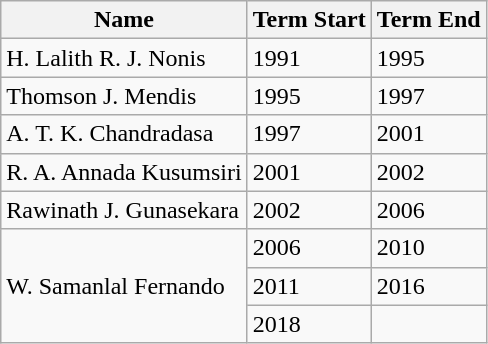<table class="wikitable">
<tr>
<th>Name</th>
<th>Term Start</th>
<th>Term End</th>
</tr>
<tr>
<td>H. Lalith R. J. Nonis</td>
<td>1991</td>
<td>1995</td>
</tr>
<tr>
<td>Thomson J. Mendis</td>
<td>1995</td>
<td>1997</td>
</tr>
<tr>
<td>A. T. K. Chandradasa</td>
<td>1997</td>
<td>2001</td>
</tr>
<tr>
<td>R. A. Annada Kusumsiri</td>
<td>2001</td>
<td>2002</td>
</tr>
<tr>
<td>Rawinath J. Gunasekara</td>
<td>2002</td>
<td>2006</td>
</tr>
<tr>
<td rowspan="3">W. Samanlal Fernando</td>
<td>2006</td>
<td>2010</td>
</tr>
<tr>
<td>2011</td>
<td>2016</td>
</tr>
<tr>
<td>2018</td>
<td></td>
</tr>
</table>
